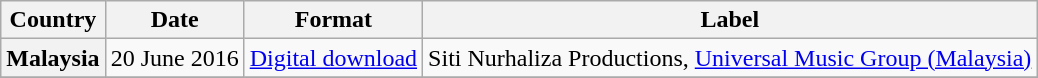<table class="wikitable plainrowheaders" border="1">
<tr>
<th>Country</th>
<th>Date</th>
<th>Format</th>
<th>Label</th>
</tr>
<tr>
<th rowspan="1">Malaysia</th>
<td rowspan="1">20 June 2016</td>
<td rowspan="1"><a href='#'>Digital download</a></td>
<td rowspan="1">Siti Nurhaliza Productions, <a href='#'>Universal Music Group (Malaysia)</a></td>
</tr>
<tr>
</tr>
</table>
